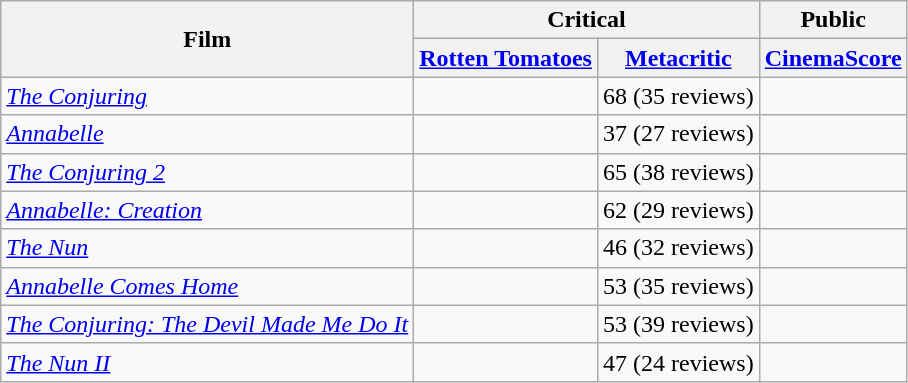<table class="wikitable plainrowheaders sortable" style="text-align: center">
<tr>
<th rowspan="2">Film</th>
<th colspan="2">Critical</th>
<th>Public</th>
</tr>
<tr>
<th scope="col"><a href='#'>Rotten Tomatoes</a></th>
<th scope="col"><a href='#'>Metacritic</a></th>
<th scope="col"><a href='#'>CinemaScore</a></th>
</tr>
<tr>
<td style="text-align:left"><em><a href='#'>The Conjuring</a></em></td>
<td></td>
<td>68 (35 reviews)</td>
<td></td>
</tr>
<tr>
<td style="text-align:left"><em><a href='#'>Annabelle</a></em></td>
<td></td>
<td>37 (27 reviews)</td>
<td></td>
</tr>
<tr>
<td style="text-align:left"><em><a href='#'>The Conjuring 2</a></em></td>
<td></td>
<td>65 (38 reviews)</td>
<td></td>
</tr>
<tr>
<td style="text-align:left"><em><a href='#'>Annabelle: Creation</a></em></td>
<td></td>
<td>62 (29 reviews)</td>
<td></td>
</tr>
<tr>
<td style="text-align:left"><em><a href='#'>The Nun</a></em></td>
<td></td>
<td>46 (32 reviews)</td>
<td></td>
</tr>
<tr>
<td style="text-align:left"><em><a href='#'>Annabelle Comes Home</a></em></td>
<td></td>
<td>53 (35 reviews)</td>
<td></td>
</tr>
<tr>
<td style="text-align:left"><em><a href='#'>The Conjuring: The Devil Made Me Do It</a></em></td>
<td></td>
<td>53 (39 reviews)</td>
<td></td>
</tr>
<tr>
<td style="text-align:left"><em><a href='#'>The Nun II</a></em></td>
<td></td>
<td>47 (24 reviews)</td>
<td></td>
</tr>
</table>
